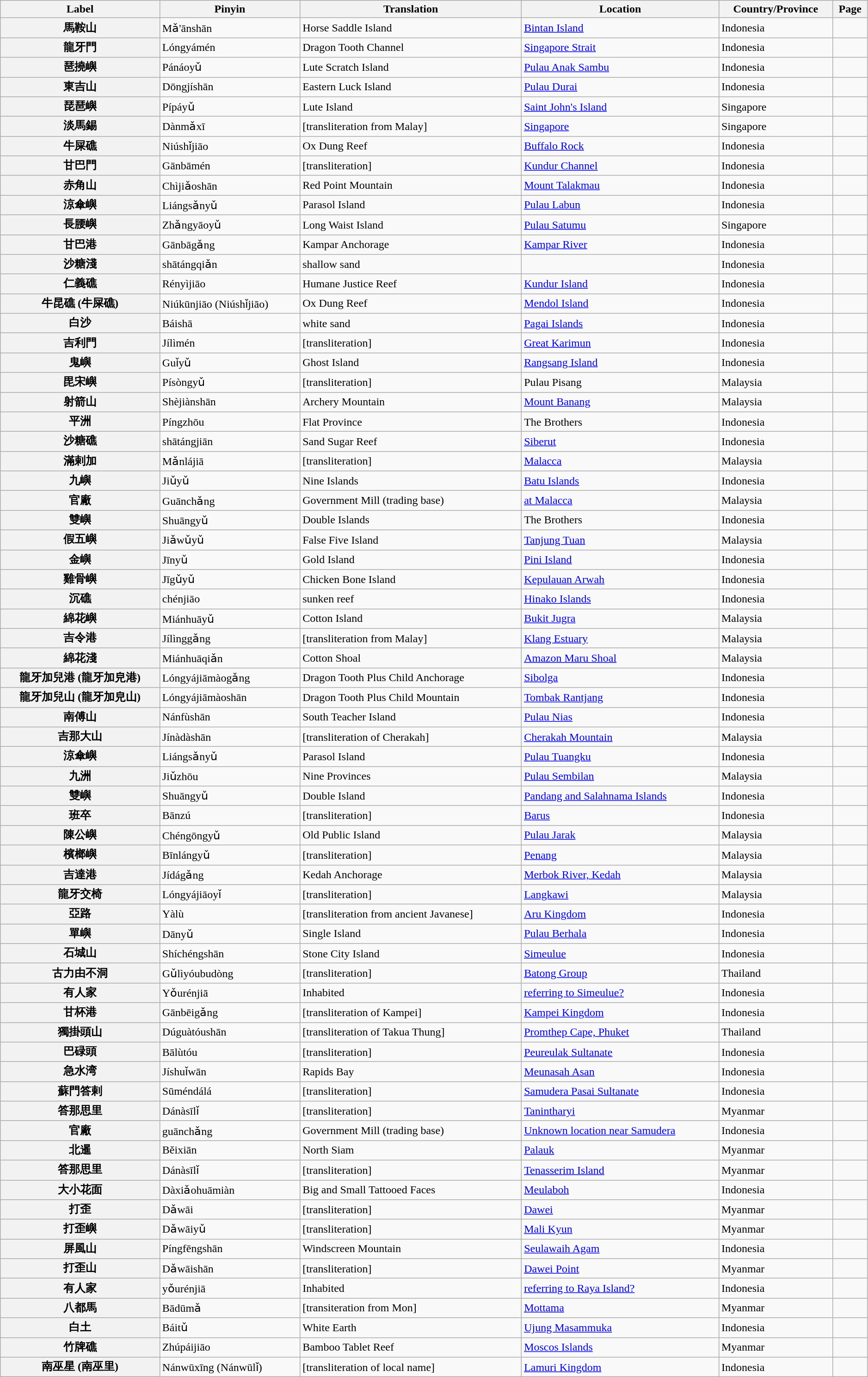<table class="wikitable plainrowheaders" style="width:99%">
<tr>
<th scope="col">Label</th>
<th scope="col">Pinyin</th>
<th scope="col">Translation</th>
<th scope="col">Location</th>
<th scope="col">Country/Province</th>
<th scope="col">Page</th>
</tr>
<tr>
<th>馬鞍山</th>
<td>Mǎ'ānshān</td>
<td style="text-align:left">Horse Saddle Island</td>
<td><a href='#'>Bintan Island</a></td>
<td>Indonesia</td>
<td></td>
</tr>
<tr>
<th>龍牙門</th>
<td>Lóngyámén</td>
<td style="text-align:left">Dragon Tooth Channel</td>
<td><a href='#'>Singapore Strait</a></td>
<td>Indonesia</td>
<td></td>
</tr>
<tr>
<th>琶撓嶼</th>
<td>Pánáoyǔ</td>
<td style="text-align:left">Lute Scratch Island</td>
<td><a href='#'>Pulau Anak Sambu</a></td>
<td>Indonesia</td>
<td></td>
</tr>
<tr>
<th>東吉山</th>
<td>Dōngjíshān</td>
<td style="text-align:left">Eastern Luck Island</td>
<td><a href='#'>Pulau Durai</a></td>
<td>Indonesia</td>
<td></td>
</tr>
<tr>
<th>琵琶嶼</th>
<td>Pípáyǔ</td>
<td style="text-align:left">Lute Island</td>
<td><a href='#'>Saint John's Island</a></td>
<td>Singapore</td>
<td></td>
</tr>
<tr>
<th>淡馬錫</th>
<td>Dànmǎxī</td>
<td style="text-align:left">[transliteration from Malay]</td>
<td><a href='#'>Singapore</a></td>
<td>Singapore</td>
<td></td>
</tr>
<tr>
<th>牛屎礁</th>
<td>Niúshǐjiāo</td>
<td style="text-align:left">Ox Dung Reef</td>
<td><a href='#'>Buffalo Rock</a></td>
<td>Indonesia</td>
<td></td>
</tr>
<tr>
<th>甘巴門</th>
<td>Gānbāmén</td>
<td style="text-align:left">[transliteration]</td>
<td><a href='#'>Kundur Channel</a></td>
<td>Indonesia</td>
<td></td>
</tr>
<tr>
<th>赤角山</th>
<td>Chìjiǎoshān</td>
<td style="text-align:left">Red Point Mountain</td>
<td><a href='#'>Mount Talakmau</a></td>
<td>Indonesia</td>
<td></td>
</tr>
<tr>
<th>涼傘嶼</th>
<td>Liángsǎnyǔ</td>
<td style="text-align:left">Parasol Island</td>
<td><a href='#'>Pulau Labun</a></td>
<td>Indonesia</td>
<td></td>
</tr>
<tr>
<th>長腰嶼</th>
<td>Zhǎngyāoyǔ</td>
<td style="text-align:left">Long Waist Island</td>
<td><a href='#'>Pulau Satumu</a></td>
<td>Singapore</td>
<td></td>
</tr>
<tr>
<th>甘巴港</th>
<td>Gānbāgǎng</td>
<td style="text-align:left">Kampar Anchorage</td>
<td><a href='#'>Kampar River</a></td>
<td>Indonesia</td>
<td></td>
</tr>
<tr>
<th>沙糖淺</th>
<td>shātángqiǎn</td>
<td style="text-align:left">shallow sand</td>
<td></td>
<td>Indonesia</td>
<td></td>
</tr>
<tr>
<th>仁義礁</th>
<td>Rényìjiāo</td>
<td style="text-align:left">Humane Justice Reef</td>
<td><a href='#'>Kundur Island</a></td>
<td>Indonesia</td>
<td></td>
</tr>
<tr>
<th>牛昆礁 (牛屎礁)</th>
<td>Niúkūnjiāo (Niúshǐjiāo)</td>
<td style="text-align:left">Ox Dung Reef</td>
<td><a href='#'>Mendol Island</a></td>
<td>Indonesia</td>
<td></td>
</tr>
<tr>
<th>白沙</th>
<td>Báishā</td>
<td style="text-align:left">white sand</td>
<td><a href='#'>Pagai Islands</a></td>
<td>Indonesia</td>
<td></td>
</tr>
<tr>
<th>吉利門</th>
<td>Jílìmén</td>
<td style="text-align:left">[transliteration]</td>
<td><a href='#'>Great Karimun</a></td>
<td>Indonesia</td>
<td></td>
</tr>
<tr>
<th>鬼嶼</th>
<td>Guǐyǔ</td>
<td style="text-align:left">Ghost Island</td>
<td><a href='#'>Rangsang Island</a></td>
<td>Indonesia</td>
<td></td>
</tr>
<tr>
<th>毘宋嶼</th>
<td>Písòngyǔ</td>
<td style="text-align:left">[transliteration]</td>
<td>Pulau Pisang</td>
<td>Malaysia</td>
<td></td>
</tr>
<tr>
<th>射箭山</th>
<td>Shèjiànshān</td>
<td style="text-align:left">Archery Mountain</td>
<td><a href='#'>Mount Banang</a></td>
<td>Malaysia</td>
<td></td>
</tr>
<tr>
<th>平洲</th>
<td>Píngzhōu</td>
<td style="text-align:left">Flat Province</td>
<td>The Brothers</td>
<td>Indonesia</td>
<td></td>
</tr>
<tr>
<th>沙糖礁</th>
<td>shātángjiān</td>
<td style="text-align:left">Sand Sugar Reef</td>
<td><a href='#'>Siberut</a></td>
<td>Indonesia</td>
<td></td>
</tr>
<tr>
<th>滿剌加</th>
<td>Mǎnlájiā</td>
<td style="text-align:left">[transliteration]</td>
<td><a href='#'>Malacca</a></td>
<td>Malaysia</td>
<td></td>
</tr>
<tr>
<th>九嶼</th>
<td>Jiǔyǔ</td>
<td style="text-align:left">Nine Islands</td>
<td><a href='#'>Batu Islands</a></td>
<td>Indonesia</td>
<td></td>
</tr>
<tr>
<th>官廠</th>
<td>Guānchǎng</td>
<td style="text-align:left">Government Mill (trading base)</td>
<td><a href='#'>at Malacca</a></td>
<td>Malaysia</td>
<td></td>
</tr>
<tr>
<th>雙嶼</th>
<td>Shuāngyǔ</td>
<td style="text-align:left">Double Islands</td>
<td>The Brothers</td>
<td>Indonesia</td>
<td></td>
</tr>
<tr>
<th>假五嶼</th>
<td>Jiǎwǔyǔ</td>
<td style="text-align:left">False Five Island</td>
<td><a href='#'>Tanjung Tuan</a></td>
<td>Malaysia</td>
<td></td>
</tr>
<tr>
<th>金嶼</th>
<td>Jīnyǔ</td>
<td style="text-align:left">Gold Island</td>
<td><a href='#'>Pini Island</a></td>
<td>Indonesia</td>
<td></td>
</tr>
<tr>
<th>雞骨嶼</th>
<td>Jīgǔyǔ</td>
<td style="text-align:left">Chicken Bone Island</td>
<td><a href='#'>Kepulauan Arwah</a></td>
<td>Indonesia</td>
<td></td>
</tr>
<tr>
<th>沉礁</th>
<td>chénjiāo</td>
<td style="text-align:left">sunken reef</td>
<td><a href='#'>Hinako Islands</a></td>
<td>Indonesia</td>
<td></td>
</tr>
<tr>
<th>綿花嶼</th>
<td>Miánhuāyǔ</td>
<td style="text-align:left">Cotton Island</td>
<td><a href='#'>Bukit Jugra</a></td>
<td>Malaysia</td>
<td></td>
</tr>
<tr>
<th>吉令港</th>
<td>Jílìnggǎng</td>
<td style="text-align:left">[transliteration from Malay]</td>
<td><a href='#'>Klang Estuary</a></td>
<td>Malaysia</td>
<td></td>
</tr>
<tr>
<th>綿花淺</th>
<td>Miánhuāqiǎn</td>
<td style="text-align:left">Cotton Shoal</td>
<td><a href='#'>Amazon Maru Shoal</a></td>
<td>Malaysia</td>
<td></td>
</tr>
<tr>
<th>龍牙加兒港 (龍牙加皃港)</th>
<td>Lóngyájiāmàogǎng</td>
<td style="text-align:left">Dragon Tooth Plus Child Anchorage</td>
<td><a href='#'>Sibolga</a></td>
<td>Indonesia</td>
<td></td>
</tr>
<tr>
<th>龍牙加兒山 (龍牙加皃山)</th>
<td>Lóngyájiāmàoshān</td>
<td style="text-align:left">Dragon Tooth Plus Child Mountain</td>
<td><a href='#'>Tombak Rantjang</a></td>
<td>Indonesia</td>
<td></td>
</tr>
<tr>
<th>南傅山</th>
<td>Nánfùshān</td>
<td style="text-align:left">South Teacher Island</td>
<td><a href='#'>Pulau Nias</a></td>
<td>Indonesia</td>
<td></td>
</tr>
<tr>
<th>吉那大山</th>
<td>Jínàdàshān</td>
<td style="text-align:left">[transliteration of Cherakah]</td>
<td><a href='#'>Cherakah Mountain</a></td>
<td>Malaysia</td>
<td></td>
</tr>
<tr>
<th>涼傘嶼</th>
<td>Liángsǎnyǔ</td>
<td style="text-align:left">Parasol Island</td>
<td><a href='#'>Pulau Tuangku</a></td>
<td>Indonesia</td>
<td></td>
</tr>
<tr>
<th>九洲</th>
<td>Jiǔzhōu</td>
<td style="text-align:left">Nine Provinces</td>
<td><a href='#'>Pulau Sembilan</a></td>
<td>Malaysia</td>
<td></td>
</tr>
<tr>
<th>雙嶼</th>
<td>Shuāngyǔ</td>
<td style="text-align:left">Double Island</td>
<td><a href='#'>Pandang and Salahnama Islands</a></td>
<td>Indonesia</td>
<td></td>
</tr>
<tr>
<th>班卒</th>
<td>Bānzú</td>
<td style="text-align:left">[transliteration]</td>
<td><a href='#'>Barus</a></td>
<td>Indonesia</td>
<td></td>
</tr>
<tr>
<th>陳公嶼</th>
<td>Chéngōngyǔ</td>
<td style="text-align:left">Old Public Island</td>
<td><a href='#'>Pulau Jarak</a></td>
<td>Malaysia</td>
<td></td>
</tr>
<tr>
<th>檳榔嶼</th>
<td>Bīnlángyǔ</td>
<td style="text-align:left">[transliteration]</td>
<td><a href='#'>Penang</a></td>
<td>Malaysia</td>
<td></td>
</tr>
<tr>
<th>吉達港</th>
<td>Jídágǎng</td>
<td style="text-align:left">Kedah Anchorage</td>
<td><a href='#'>Merbok River, Kedah</a></td>
<td>Malaysia</td>
<td></td>
</tr>
<tr>
<th>龍牙交椅</th>
<td>Lóngyájiāoyǐ</td>
<td style="text-align:left">[transliteration]</td>
<td><a href='#'>Langkawi</a></td>
<td>Malaysia</td>
<td></td>
</tr>
<tr>
<th>亞路</th>
<td>Yàlù</td>
<td style="text-align:left">[transliteration from ancient Javanese]</td>
<td><a href='#'>Aru Kingdom</a></td>
<td>Indonesia</td>
<td></td>
</tr>
<tr>
<th>單嶼</th>
<td>Dānyǔ</td>
<td style="text-align:left">Single Island</td>
<td><a href='#'>Pulau Berhala</a></td>
<td>Indonesia</td>
<td></td>
</tr>
<tr>
<th>石城山</th>
<td>Shíchéngshān</td>
<td style="text-align:left">Stone City Island</td>
<td><a href='#'>Simeulue</a></td>
<td>Indonesia</td>
<td></td>
</tr>
<tr>
<th>古力由不洞</th>
<td>Gǔlìyóubudòng</td>
<td style="text-align:left">[transliteration]</td>
<td><a href='#'>Batong Group</a></td>
<td>Thailand</td>
<td></td>
</tr>
<tr>
<th>有人家</th>
<td>Yǒurénjiā</td>
<td style="text-align:left">Inhabited</td>
<td><a href='#'>referring to Simeulue?</a></td>
<td>Indonesia</td>
<td></td>
</tr>
<tr>
<th>甘杯港</th>
<td>Gānbēigǎng</td>
<td style="text-align:left">[transliteration of Kampei]</td>
<td><a href='#'>Kampei Kingdom</a></td>
<td>Indonesia</td>
<td></td>
</tr>
<tr>
<th>獨掛頭山</th>
<td>Dúguàtóushān</td>
<td style="text-align:left">[transliteration of Takua Thung]</td>
<td><a href='#'>Promthep Cape, Phuket</a></td>
<td>Thailand</td>
<td></td>
</tr>
<tr>
<th>巴碌頭</th>
<td>Bālùtóu</td>
<td style="text-align:left">[transliteration]</td>
<td><a href='#'>Peureulak Sultanate</a></td>
<td>Indonesia</td>
<td></td>
</tr>
<tr>
<th>急水湾</th>
<td>Jíshuǐwān</td>
<td style="text-align:left">Rapids Bay</td>
<td><a href='#'>Meunasah Asan</a></td>
<td>Indonesia</td>
<td></td>
</tr>
<tr>
<th>蘇門答剌</th>
<td>Sūméndálá</td>
<td style="text-align:left">[transliteration]</td>
<td><a href='#'>Samudera Pasai Sultanate</a></td>
<td>Indonesia</td>
<td></td>
</tr>
<tr>
<th>答那思里</th>
<td>Dánàsīlǐ</td>
<td style="text-align:left">[transliteration]</td>
<td><a href='#'>Tanintharyi</a></td>
<td>Myanmar</td>
<td></td>
</tr>
<tr>
<th>官廠</th>
<td>guānchǎng</td>
<td style="text-align:left">Government Mill (trading base)</td>
<td><a href='#'>Unknown location near Samudera</a></td>
<td>Indonesia</td>
<td></td>
</tr>
<tr>
<th>北暹</th>
<td>Běixiān</td>
<td style="text-align:left">North Siam</td>
<td><a href='#'>Palauk</a></td>
<td>Myanmar</td>
<td></td>
</tr>
<tr>
<th>答那思里</th>
<td>Dánàsīlǐ</td>
<td style="text-align:left">[transliteration]</td>
<td><a href='#'>Tenasserim Island</a></td>
<td>Myanmar</td>
<td></td>
</tr>
<tr>
<th>大小花面</th>
<td>Dàxiǎohuāmiàn</td>
<td style="text-align:left">Big and Small Tattooed Faces</td>
<td><a href='#'>Meulaboh</a></td>
<td>Indonesia</td>
<td></td>
</tr>
<tr>
<th>打歪</th>
<td>Dǎwāi</td>
<td style="text-align:left">[transliteration]</td>
<td><a href='#'>Dawei</a></td>
<td>Myanmar</td>
<td></td>
</tr>
<tr>
<th>打歪嶼</th>
<td>Dǎwāiyǔ</td>
<td style="text-align:left">[transliteration]</td>
<td><a href='#'>Mali Kyun</a></td>
<td>Myanmar</td>
<td></td>
</tr>
<tr>
<th>屏風山</th>
<td>Píngfēngshān</td>
<td style="text-align:left">Windscreen Mountain</td>
<td><a href='#'>Seulawaih Agam</a></td>
<td>Indonesia</td>
<td></td>
</tr>
<tr>
<th>打歪山</th>
<td>Dǎwāishān</td>
<td style="text-align:left">[transliteration]</td>
<td><a href='#'>Dawei Point</a></td>
<td>Myanmar</td>
<td></td>
</tr>
<tr>
<th>有人家</th>
<td>yǒurénjiā</td>
<td style="text-align:left">Inhabited</td>
<td><a href='#'>referring to Raya Island?</a></td>
<td>Indonesia</td>
<td></td>
</tr>
<tr>
<th>八都馬</th>
<td>Bādūmǎ</td>
<td style="text-align:left">[transiteration from Mon]</td>
<td><a href='#'>Mottama</a></td>
<td>Myanmar</td>
<td></td>
</tr>
<tr>
<th>白土</th>
<td>Báitǔ</td>
<td style="text-align:left">White Earth</td>
<td><a href='#'>Ujung Masammuka</a></td>
<td>Indonesia</td>
<td></td>
</tr>
<tr>
<th>竹牌礁</th>
<td>Zhúpáijiāo</td>
<td style="text-align:left">Bamboo Tablet Reef</td>
<td><a href='#'>Moscos Islands</a></td>
<td>Myanmar</td>
<td></td>
</tr>
<tr>
<th>南巫星 (南巫里)</th>
<td>Nánwūxīng (Nánwūlǐ)</td>
<td style="text-align:left">[transliteration of local name]</td>
<td><a href='#'>Lamuri Kingdom</a></td>
<td>Indonesia</td>
<td></td>
</tr>
</table>
